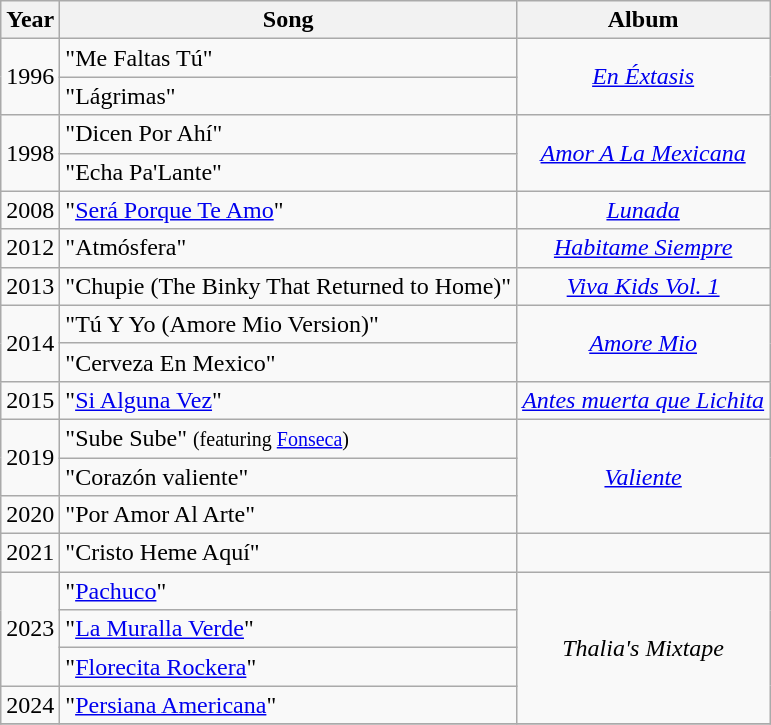<table class="wikitable" style="text-align:center;">
<tr>
<th>Year</th>
<th>Song</th>
<th>Album</th>
</tr>
<tr>
<td rowspan="2">1996</td>
<td style="text-align:left">"Me Faltas Tú"</td>
<td rowspan="2"><em><a href='#'>En Éxtasis</a></em></td>
</tr>
<tr>
<td style="text-align:left">"Lágrimas"</td>
</tr>
<tr>
<td rowspan="2">1998</td>
<td style="text-align:left">"Dicen Por Ahí"</td>
<td rowspan="2"><em><a href='#'>Amor A La Mexicana</a></em></td>
</tr>
<tr>
<td style="text-align:left">"Echa Pa'Lante"</td>
</tr>
<tr>
<td>2008</td>
<td align="left">"<a href='#'>Será Porque Te Amo</a>"</td>
<td><em><a href='#'>Lunada</a></em></td>
</tr>
<tr>
<td>2012</td>
<td align="left">"Atmósfera"</td>
<td><em><a href='#'>Habitame Siempre</a></em></td>
</tr>
<tr>
<td>2013</td>
<td align="left">"Chupie (The Binky That Returned to Home)"</td>
<td><em><a href='#'>Viva Kids Vol. 1</a></em></td>
</tr>
<tr>
<td rowspan="2">2014</td>
<td align="left">"Tú Y Yo (Amore Mio Version)"</td>
<td rowspan="2"><em><a href='#'>Amore Mio</a></em></td>
</tr>
<tr>
<td align="left">"Cerveza En Mexico"</td>
</tr>
<tr>
<td>2015</td>
<td align="left">"<a href='#'>Si Alguna Vez</a>"</td>
<td><em><a href='#'>Antes muerta que Lichita</a></em></td>
</tr>
<tr>
<td rowspan="2">2019</td>
<td align="left">"Sube Sube" <small>(featuring <a href='#'>Fonseca</a>)</small></td>
<td rowspan="3"><em><a href='#'>Valiente</a></em></td>
</tr>
<tr>
<td align="left">"Corazón valiente"</td>
</tr>
<tr>
<td>2020</td>
<td align="left">"Por Amor Al Arte"</td>
</tr>
<tr>
<td>2021</td>
<td align="left">"Cristo Heme Aquí"</td>
<td></td>
</tr>
<tr>
<td rowspan="3">2023</td>
<td align="left">"<a href='#'>Pachuco</a>" <br></td>
<td rowspan="4"><em>Thalia's Mixtape</em></td>
</tr>
<tr>
<td align="left">"<a href='#'>La Muralla Verde</a>" <br></td>
</tr>
<tr>
<td align="left">"<a href='#'>Florecita Rockera</a>" <br></td>
</tr>
<tr>
<td>2024</td>
<td align="left">"<a href='#'>Persiana Americana</a>" <br></td>
</tr>
<tr>
</tr>
</table>
